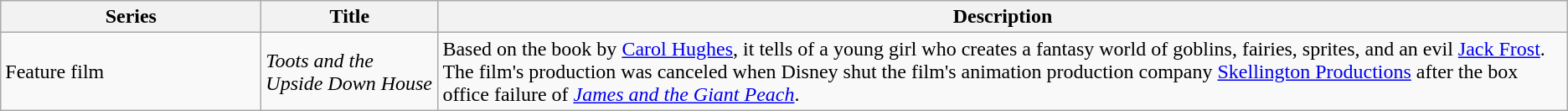<table class="wikitable">
<tr>
<th style="width:150pt;">Series</th>
<th style="width:100pt;">Title</th>
<th>Description</th>
</tr>
<tr>
<td>Feature film</td>
<td><em>Toots and the Upside Down House</em></td>
<td>Based on the book by <a href='#'>Carol Hughes</a>, it tells of a young girl who creates a fantasy world of goblins, fairies, sprites, and an evil <a href='#'>Jack Frost</a>. The film's production was canceled when Disney shut the film's animation production company <a href='#'>Skellington Productions</a> after the box office failure of <em><a href='#'>James and the Giant Peach</a></em>.</td>
</tr>
</table>
